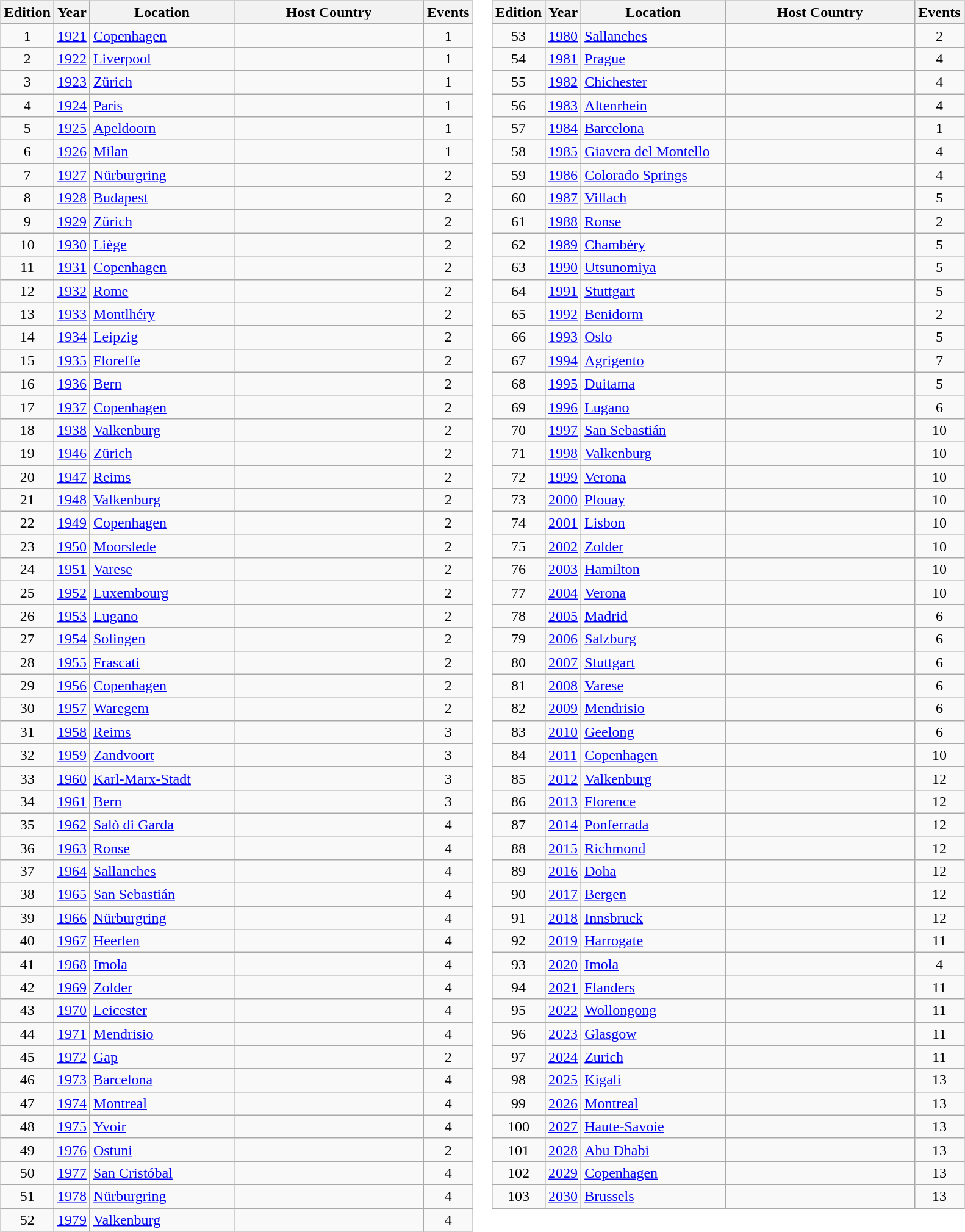<table>
<tr>
<td><br><table class="wikitable" style="font-size:100%">
<tr>
<th width=30>Edition</th>
<th width=30>Year</th>
<th width=150>Location</th>
<th width=200>Host Country</th>
<th width=30>Events</th>
</tr>
<tr>
<td align=center>1</td>
<td><a href='#'>1921</a></td>
<td><a href='#'>Copenhagen</a></td>
<td></td>
<td align=center>1</td>
</tr>
<tr>
<td align=center>2</td>
<td><a href='#'>1922</a></td>
<td><a href='#'>Liverpool</a></td>
<td></td>
<td align=center>1</td>
</tr>
<tr>
<td align=center>3</td>
<td><a href='#'>1923</a></td>
<td><a href='#'>Zürich</a></td>
<td></td>
<td align=center>1</td>
</tr>
<tr>
<td align=center>4</td>
<td><a href='#'>1924</a></td>
<td><a href='#'>Paris</a></td>
<td></td>
<td align=center>1</td>
</tr>
<tr>
<td align=center>5</td>
<td><a href='#'>1925</a></td>
<td><a href='#'>Apeldoorn</a></td>
<td></td>
<td align=center>1</td>
</tr>
<tr>
<td align=center>6</td>
<td><a href='#'>1926</a></td>
<td><a href='#'>Milan</a></td>
<td></td>
<td align=center>1</td>
</tr>
<tr>
<td align=center>7</td>
<td><a href='#'>1927</a></td>
<td><a href='#'>Nürburgring</a></td>
<td></td>
<td align=center>2</td>
</tr>
<tr>
<td align=center>8</td>
<td><a href='#'>1928</a></td>
<td><a href='#'>Budapest</a></td>
<td></td>
<td align=center>2</td>
</tr>
<tr>
<td align=center>9</td>
<td><a href='#'>1929</a></td>
<td><a href='#'>Zürich</a></td>
<td></td>
<td align=center>2</td>
</tr>
<tr>
<td align=center>10</td>
<td><a href='#'>1930</a></td>
<td><a href='#'>Liège</a></td>
<td></td>
<td align=center>2</td>
</tr>
<tr>
<td align=center>11</td>
<td><a href='#'>1931</a></td>
<td><a href='#'>Copenhagen</a></td>
<td></td>
<td align=center>2</td>
</tr>
<tr>
<td align=center>12</td>
<td><a href='#'>1932</a></td>
<td><a href='#'>Rome</a></td>
<td></td>
<td align=center>2</td>
</tr>
<tr>
<td align=center>13</td>
<td><a href='#'>1933</a></td>
<td><a href='#'>Montlhéry</a></td>
<td></td>
<td align=center>2</td>
</tr>
<tr>
<td align=center>14</td>
<td><a href='#'>1934</a></td>
<td><a href='#'>Leipzig</a></td>
<td></td>
<td align=center>2</td>
</tr>
<tr>
<td align=center>15</td>
<td><a href='#'>1935</a></td>
<td><a href='#'>Floreffe</a></td>
<td></td>
<td align=center>2</td>
</tr>
<tr>
<td align=center>16</td>
<td><a href='#'>1936</a></td>
<td><a href='#'>Bern</a></td>
<td></td>
<td align=center>2</td>
</tr>
<tr>
<td align=center>17</td>
<td><a href='#'>1937</a></td>
<td><a href='#'>Copenhagen</a></td>
<td></td>
<td align=center>2</td>
</tr>
<tr>
<td align=center>18</td>
<td><a href='#'>1938</a></td>
<td><a href='#'>Valkenburg</a></td>
<td></td>
<td align=center>2</td>
</tr>
<tr>
<td align=center>19</td>
<td><a href='#'>1946</a></td>
<td><a href='#'>Zürich</a></td>
<td></td>
<td align=center>2</td>
</tr>
<tr>
<td align=center>20</td>
<td><a href='#'>1947</a></td>
<td><a href='#'>Reims</a></td>
<td></td>
<td align=center>2</td>
</tr>
<tr>
<td align=center>21</td>
<td><a href='#'>1948</a></td>
<td><a href='#'>Valkenburg</a></td>
<td></td>
<td align=center>2</td>
</tr>
<tr>
<td align=center>22</td>
<td><a href='#'>1949</a></td>
<td><a href='#'>Copenhagen</a></td>
<td></td>
<td align=center>2</td>
</tr>
<tr>
<td align=center>23</td>
<td><a href='#'>1950</a></td>
<td><a href='#'>Moorslede</a></td>
<td></td>
<td align=center>2</td>
</tr>
<tr>
<td align=center>24</td>
<td><a href='#'>1951</a></td>
<td><a href='#'>Varese</a></td>
<td></td>
<td align=center>2</td>
</tr>
<tr>
<td align=center>25</td>
<td><a href='#'>1952</a></td>
<td><a href='#'>Luxembourg</a></td>
<td></td>
<td align=center>2</td>
</tr>
<tr>
<td align=center>26</td>
<td><a href='#'>1953</a></td>
<td><a href='#'>Lugano</a></td>
<td></td>
<td align=center>2</td>
</tr>
<tr>
<td align=center>27</td>
<td><a href='#'>1954</a></td>
<td><a href='#'>Solingen</a></td>
<td></td>
<td align=center>2</td>
</tr>
<tr>
<td align=center>28</td>
<td><a href='#'>1955</a></td>
<td><a href='#'>Frascati</a></td>
<td></td>
<td align=center>2</td>
</tr>
<tr>
<td align=center>29</td>
<td><a href='#'>1956</a></td>
<td><a href='#'>Copenhagen</a></td>
<td></td>
<td align=center>2</td>
</tr>
<tr>
<td align=center>30</td>
<td><a href='#'>1957</a></td>
<td><a href='#'>Waregem</a></td>
<td></td>
<td align=center>2</td>
</tr>
<tr>
<td align=center>31</td>
<td><a href='#'>1958</a></td>
<td><a href='#'>Reims</a></td>
<td></td>
<td align=center>3</td>
</tr>
<tr>
<td align=center>32</td>
<td><a href='#'>1959</a></td>
<td><a href='#'>Zandvoort</a></td>
<td></td>
<td align=center>3</td>
</tr>
<tr>
<td align=center>33</td>
<td><a href='#'>1960</a></td>
<td><a href='#'>Karl-Marx-Stadt</a></td>
<td></td>
<td align=center>3</td>
</tr>
<tr>
<td align=center>34</td>
<td><a href='#'>1961</a></td>
<td><a href='#'>Bern</a></td>
<td></td>
<td align=center>3</td>
</tr>
<tr>
<td align=center>35</td>
<td><a href='#'>1962</a></td>
<td><a href='#'>Salò di Garda</a></td>
<td></td>
<td align=center>4</td>
</tr>
<tr>
<td align=center>36</td>
<td><a href='#'>1963</a></td>
<td><a href='#'>Ronse</a></td>
<td></td>
<td align=center>4</td>
</tr>
<tr>
<td align=center>37</td>
<td><a href='#'>1964</a></td>
<td><a href='#'>Sallanches</a></td>
<td></td>
<td align=center>4</td>
</tr>
<tr>
<td align=center>38</td>
<td><a href='#'>1965</a></td>
<td><a href='#'>San Sebastián</a></td>
<td></td>
<td align=center>4</td>
</tr>
<tr>
<td align=center>39</td>
<td><a href='#'>1966</a></td>
<td><a href='#'>Nürburgring</a></td>
<td></td>
<td align=center>4</td>
</tr>
<tr>
<td align=center>40</td>
<td><a href='#'>1967</a></td>
<td><a href='#'>Heerlen</a></td>
<td></td>
<td align=center>4</td>
</tr>
<tr>
<td align=center>41</td>
<td><a href='#'>1968</a></td>
<td><a href='#'>Imola</a></td>
<td></td>
<td align=center>4</td>
</tr>
<tr>
<td align=center>42</td>
<td><a href='#'>1969</a></td>
<td><a href='#'>Zolder</a></td>
<td></td>
<td align=center>4</td>
</tr>
<tr>
<td align=center>43</td>
<td><a href='#'>1970</a></td>
<td><a href='#'>Leicester</a></td>
<td></td>
<td align=center>4</td>
</tr>
<tr>
<td align=center>44</td>
<td><a href='#'>1971</a></td>
<td><a href='#'>Mendrisio</a></td>
<td></td>
<td align=center>4</td>
</tr>
<tr>
<td align=center>45</td>
<td><a href='#'>1972</a></td>
<td><a href='#'>Gap</a></td>
<td></td>
<td align=center>2</td>
</tr>
<tr>
<td align=center>46</td>
<td><a href='#'>1973</a></td>
<td><a href='#'>Barcelona</a></td>
<td></td>
<td align=center>4</td>
</tr>
<tr>
<td align=center>47</td>
<td><a href='#'>1974</a></td>
<td><a href='#'>Montreal</a></td>
<td></td>
<td align=center>4</td>
</tr>
<tr>
<td align=center>48</td>
<td><a href='#'>1975</a></td>
<td><a href='#'>Yvoir</a></td>
<td></td>
<td align=center>4</td>
</tr>
<tr>
<td align=center>49</td>
<td><a href='#'>1976</a></td>
<td><a href='#'>Ostuni</a></td>
<td></td>
<td align=center>2</td>
</tr>
<tr>
<td align=center>50</td>
<td><a href='#'>1977</a></td>
<td><a href='#'>San Cristóbal</a></td>
<td></td>
<td align=center>4</td>
</tr>
<tr>
<td align=center>51</td>
<td><a href='#'>1978</a></td>
<td><a href='#'>Nürburgring</a></td>
<td></td>
<td align=center>4</td>
</tr>
<tr>
<td align=center>52</td>
<td><a href='#'>1979</a></td>
<td><a href='#'>Valkenburg</a></td>
<td></td>
<td align=center>4</td>
</tr>
</table>
</td>
<td valign=top><br><table class="wikitable" style="font-size:100%">
<tr>
<th width=30>Edition</th>
<th width=30>Year</th>
<th width=150>Location</th>
<th width=200>Host Country</th>
<th width=30>Events</th>
</tr>
<tr>
<td align=center>53</td>
<td><a href='#'>1980</a></td>
<td><a href='#'>Sallanches</a></td>
<td></td>
<td align=center>2</td>
</tr>
<tr>
<td align=center>54</td>
<td><a href='#'>1981</a></td>
<td><a href='#'>Prague</a></td>
<td></td>
<td align=center>4</td>
</tr>
<tr>
<td align=center>55</td>
<td><a href='#'>1982</a></td>
<td><a href='#'>Chichester</a></td>
<td></td>
<td align=center>4</td>
</tr>
<tr>
<td align=center>56</td>
<td><a href='#'>1983</a></td>
<td><a href='#'>Altenrhein</a></td>
<td></td>
<td align=center>4</td>
</tr>
<tr>
<td align=center>57</td>
<td><a href='#'>1984</a></td>
<td><a href='#'>Barcelona</a></td>
<td></td>
<td align=center>1</td>
</tr>
<tr>
<td align=center>58</td>
<td><a href='#'>1985</a></td>
<td><a href='#'>Giavera del Montello</a></td>
<td></td>
<td align=center>4</td>
</tr>
<tr>
<td align=center>59</td>
<td><a href='#'>1986</a></td>
<td><a href='#'>Colorado Springs</a></td>
<td></td>
<td align=center>4</td>
</tr>
<tr>
<td align=center>60</td>
<td><a href='#'>1987</a></td>
<td><a href='#'>Villach</a></td>
<td></td>
<td align=center>5</td>
</tr>
<tr>
<td align=center>61</td>
<td><a href='#'>1988</a></td>
<td><a href='#'>Ronse</a></td>
<td></td>
<td align=center>2</td>
</tr>
<tr>
<td align=center>62</td>
<td><a href='#'>1989</a></td>
<td><a href='#'>Chambéry</a></td>
<td></td>
<td align=center>5</td>
</tr>
<tr>
<td align=center>63</td>
<td><a href='#'>1990</a></td>
<td><a href='#'>Utsunomiya</a></td>
<td></td>
<td align=center>5</td>
</tr>
<tr>
<td align=center>64</td>
<td><a href='#'>1991</a></td>
<td><a href='#'>Stuttgart</a></td>
<td></td>
<td align=center>5</td>
</tr>
<tr>
<td align=center>65</td>
<td><a href='#'>1992</a></td>
<td><a href='#'>Benidorm</a></td>
<td></td>
<td align=center>2</td>
</tr>
<tr>
<td align=center>66</td>
<td><a href='#'>1993</a></td>
<td><a href='#'>Oslo</a></td>
<td></td>
<td align=center>5</td>
</tr>
<tr>
<td align=center>67</td>
<td><a href='#'>1994</a></td>
<td><a href='#'>Agrigento</a></td>
<td></td>
<td align=center>7</td>
</tr>
<tr>
<td align=center>68</td>
<td><a href='#'>1995</a></td>
<td><a href='#'>Duitama</a></td>
<td></td>
<td align=center>5</td>
</tr>
<tr>
<td align=center>69</td>
<td><a href='#'>1996</a></td>
<td><a href='#'>Lugano</a></td>
<td></td>
<td align=center>6</td>
</tr>
<tr>
<td align=center>70</td>
<td><a href='#'>1997</a></td>
<td><a href='#'>San Sebastián</a></td>
<td></td>
<td align=center>10</td>
</tr>
<tr>
<td align=center>71</td>
<td><a href='#'>1998</a></td>
<td><a href='#'>Valkenburg</a></td>
<td></td>
<td align=center>10</td>
</tr>
<tr>
<td align=center>72</td>
<td><a href='#'>1999</a></td>
<td><a href='#'>Verona</a></td>
<td></td>
<td align=center>10</td>
</tr>
<tr>
<td align=center>73</td>
<td><a href='#'>2000</a></td>
<td><a href='#'>Plouay</a></td>
<td></td>
<td align=center>10</td>
</tr>
<tr>
<td align=center>74</td>
<td><a href='#'>2001</a></td>
<td><a href='#'>Lisbon</a></td>
<td></td>
<td align=center>10</td>
</tr>
<tr>
<td align=center>75</td>
<td><a href='#'>2002</a></td>
<td><a href='#'>Zolder</a></td>
<td></td>
<td align=center>10</td>
</tr>
<tr>
<td align=center>76</td>
<td><a href='#'>2003</a></td>
<td><a href='#'>Hamilton</a></td>
<td></td>
<td align=center>10</td>
</tr>
<tr>
<td align=center>77</td>
<td><a href='#'>2004</a></td>
<td><a href='#'>Verona</a></td>
<td></td>
<td align=center>10</td>
</tr>
<tr>
<td align=center>78</td>
<td><a href='#'>2005</a></td>
<td><a href='#'>Madrid</a></td>
<td></td>
<td align=center>6</td>
</tr>
<tr>
<td align=center>79</td>
<td><a href='#'>2006</a></td>
<td><a href='#'>Salzburg</a></td>
<td></td>
<td align=center>6</td>
</tr>
<tr>
<td align=center>80</td>
<td><a href='#'>2007</a></td>
<td><a href='#'>Stuttgart</a></td>
<td></td>
<td align=center>6</td>
</tr>
<tr>
<td align=center>81</td>
<td><a href='#'>2008</a></td>
<td><a href='#'>Varese</a></td>
<td></td>
<td align=center>6</td>
</tr>
<tr>
<td align=center>82</td>
<td><a href='#'>2009</a></td>
<td><a href='#'>Mendrisio</a></td>
<td></td>
<td align=center>6</td>
</tr>
<tr>
<td align=center>83</td>
<td><a href='#'>2010</a></td>
<td><a href='#'>Geelong</a></td>
<td></td>
<td align=center>6</td>
</tr>
<tr>
<td align=center>84</td>
<td><a href='#'>2011</a></td>
<td><a href='#'>Copenhagen</a></td>
<td></td>
<td align=center>10</td>
</tr>
<tr>
<td align=center>85</td>
<td><a href='#'>2012</a></td>
<td><a href='#'>Valkenburg</a></td>
<td></td>
<td align=center>12</td>
</tr>
<tr>
<td align=center>86</td>
<td><a href='#'>2013</a></td>
<td><a href='#'>Florence</a></td>
<td></td>
<td align=center>12</td>
</tr>
<tr>
<td align=center>87</td>
<td><a href='#'>2014</a></td>
<td><a href='#'>Ponferrada</a></td>
<td></td>
<td align=center>12</td>
</tr>
<tr>
<td align=center>88</td>
<td><a href='#'>2015</a></td>
<td><a href='#'>Richmond</a></td>
<td></td>
<td align=center>12</td>
</tr>
<tr>
<td align=center>89</td>
<td><a href='#'>2016</a></td>
<td><a href='#'>Doha</a></td>
<td></td>
<td align=center>12</td>
</tr>
<tr>
<td align=center>90</td>
<td><a href='#'>2017</a></td>
<td><a href='#'>Bergen</a></td>
<td></td>
<td align=center>12</td>
</tr>
<tr>
<td align=center>91</td>
<td><a href='#'>2018</a></td>
<td><a href='#'>Innsbruck</a></td>
<td></td>
<td align=center>12</td>
</tr>
<tr>
<td align=center>92</td>
<td><a href='#'>2019</a></td>
<td><a href='#'>Harrogate</a></td>
<td></td>
<td align=center>11</td>
</tr>
<tr>
<td align=center>93</td>
<td><a href='#'>2020</a></td>
<td><a href='#'>Imola</a></td>
<td></td>
<td align=center>4</td>
</tr>
<tr>
<td align=center>94</td>
<td><a href='#'>2021</a></td>
<td><a href='#'>Flanders</a></td>
<td></td>
<td align=center>11</td>
</tr>
<tr>
<td align=center>95</td>
<td><a href='#'>2022</a></td>
<td><a href='#'>Wollongong</a></td>
<td></td>
<td align=center>11</td>
</tr>
<tr>
<td align=center>96</td>
<td><a href='#'>2023</a></td>
<td><a href='#'>Glasgow</a></td>
<td></td>
<td align=center>11</td>
</tr>
<tr>
<td align=center>97</td>
<td><a href='#'>2024</a></td>
<td><a href='#'>Zurich</a></td>
<td></td>
<td align=center>11</td>
</tr>
<tr>
<td align=center>98</td>
<td><a href='#'>2025</a></td>
<td><a href='#'>Kigali</a></td>
<td></td>
<td align=center>13</td>
</tr>
<tr>
<td align=center>99</td>
<td><a href='#'>2026</a></td>
<td><a href='#'>Montreal</a></td>
<td></td>
<td align=center>13</td>
</tr>
<tr>
<td align=center>100</td>
<td><a href='#'>2027</a></td>
<td><a href='#'>Haute-Savoie</a></td>
<td></td>
<td align=center>13</td>
</tr>
<tr>
<td align=center>101</td>
<td><a href='#'>2028</a></td>
<td><a href='#'>Abu Dhabi</a></td>
<td></td>
<td align=center>13</td>
</tr>
<tr>
<td align=center>102</td>
<td><a href='#'>2029</a></td>
<td><a href='#'>Copenhagen</a></td>
<td></td>
<td align=center>13</td>
</tr>
<tr>
<td align=center>103</td>
<td><a href='#'>2030</a></td>
<td><a href='#'>Brussels</a></td>
<td></td>
<td align=center>13</td>
</tr>
</table>
</td>
</tr>
</table>
